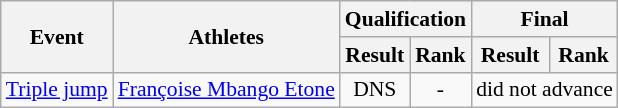<table class="wikitable" border="1" style="font-size:90%">
<tr>
<th rowspan="2">Event</th>
<th rowspan="2">Athletes</th>
<th colspan="2">Qualification</th>
<th colspan="2">Final</th>
</tr>
<tr>
<th>Result</th>
<th>Rank</th>
<th>Result</th>
<th>Rank</th>
</tr>
<tr>
<td><a href='#'>Triple jump</a></td>
<td><a href='#'>Françoise Mbango Etone</a></td>
<td align=center>DNS</td>
<td align=center>-</td>
<td align=center colspan="2">did not advance</td>
</tr>
</table>
